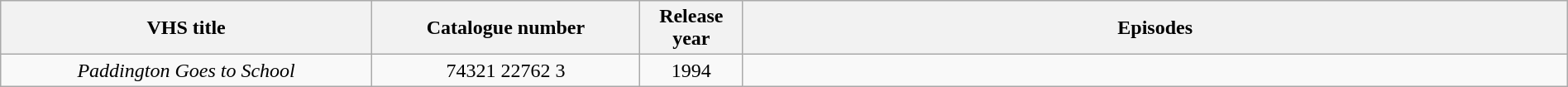<table class="wikitable" style="text-align:center; width:100%;">
<tr>
<th style="width:18%;">VHS title</th>
<th style="width:13%;">Catalogue number</th>
<th style="width:05%;">Release year</th>
<th style="width:40%;">Episodes</th>
</tr>
<tr>
<td><em>Paddington Goes to School</em></td>
<td>74321 22762 3</td>
<td>1994</td>
<td></td>
</tr>
</table>
